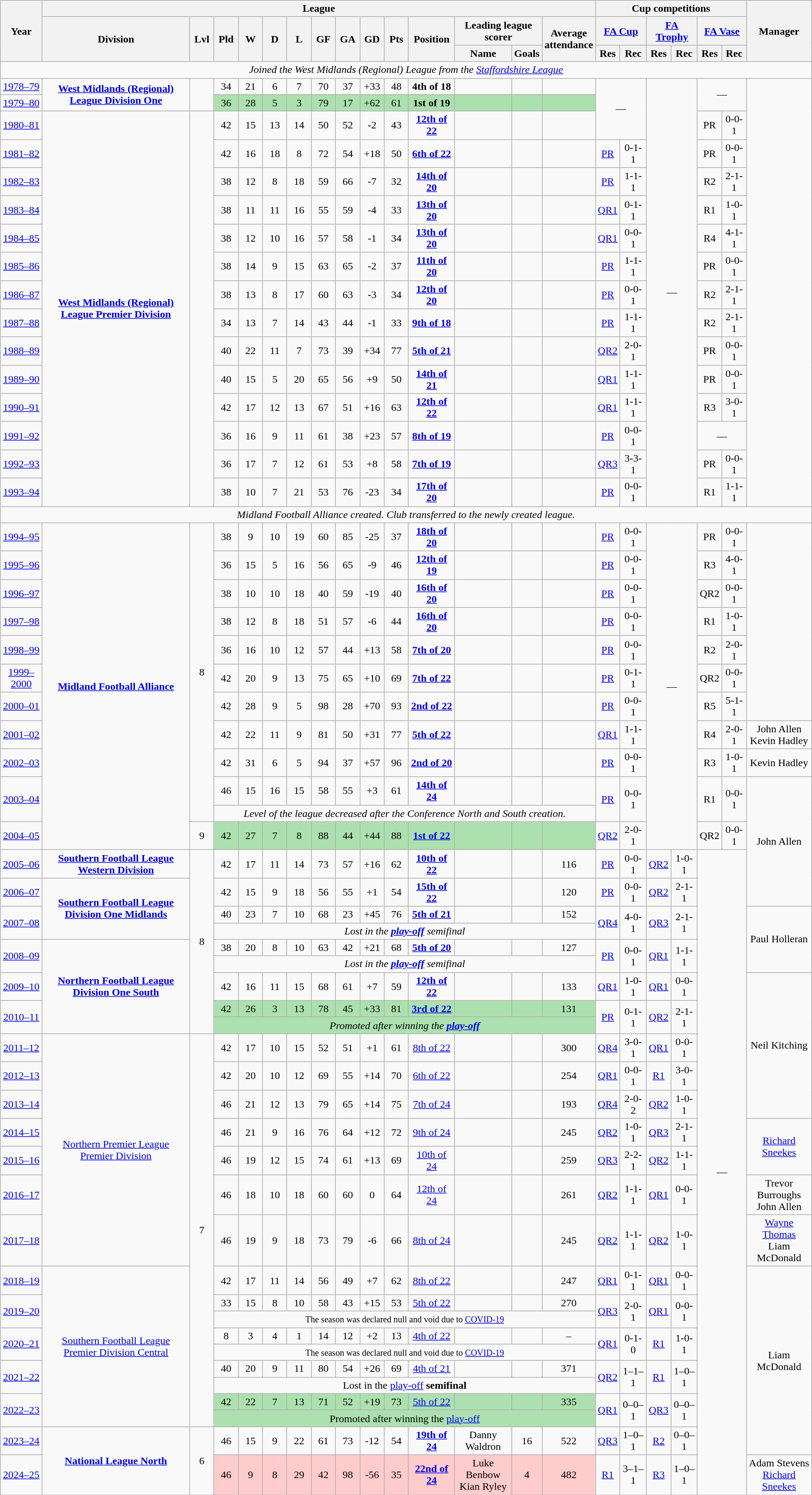<table class="wikitable" style="text-align:center">
<tr>
<th rowspan=3>Year</th>
<th colspan=14>League</th>
<th colspan=6>Cup competitions</th>
<th rowspan=3>Manager</th>
</tr>
<tr>
<th rowspan=2>Division</th>
<th rowspan=2 width=30><abbr>Lvl</abbr></th>
<th rowspan=2 width=30><abbr>Pld</abbr></th>
<th rowspan=2 width=30><abbr>W</abbr></th>
<th rowspan=2 width=30><abbr>D</abbr></th>
<th rowspan=2 width=30><abbr>L</abbr></th>
<th rowspan=2 width=30><abbr>GF</abbr></th>
<th rowspan=2 width=30><abbr>GA</abbr></th>
<th rowspan=2 width=30><abbr>GD</abbr></th>
<th rowspan=2 width=30><abbr>Pts</abbr></th>
<th rowspan=2>Position</th>
<th colspan=2>Leading league scorer</th>
<th rowspan=2>Average<br>attendance</th>
<th colspan=2><a href='#'>FA Cup</a></th>
<th colspan=2><a href='#'>FA Trophy</a></th>
<th colspan=2><a href='#'>FA Vase</a></th>
</tr>
<tr>
<th>Name</th>
<th>Goals</th>
<th><abbr>Res</abbr></th>
<th><abbr>Rec</abbr></th>
<th><abbr>Res</abbr></th>
<th><abbr>Rec</abbr></th>
<th><abbr>Res</abbr></th>
<th><abbr>Rec</abbr></th>
</tr>
<tr>
<td colspan=22><em>Joined the West Midlands (Regional) League from the <a href='#'>Staffordshire League</a></em></td>
</tr>
<tr>
<td><a href='#'>1978–79</a></td>
<td rowspan=2><strong><a href='#'>West Midlands (Regional) League Division One</a></strong></td>
<td rowspan=2></td>
<td>34</td>
<td>21</td>
<td>6</td>
<td>7</td>
<td>70</td>
<td>37</td>
<td>+33</td>
<td>48</td>
<td><strong>4th of 18</strong></td>
<td></td>
<td></td>
<td></td>
<td rowspan=3 colspan=2>—</td>
<td rowspan=16 colspan=2>—</td>
<td rowspan=2 colspan=2>—</td>
<td rowspan=16></td>
</tr>
<tr>
<td><a href='#'>1979–80</a></td>
<td bgcolor=#ace1af>36</td>
<td bgcolor=#ace1af>28</td>
<td bgcolor=#ace1af>5</td>
<td bgcolor=#ace1af>3</td>
<td bgcolor=#ace1af>79</td>
<td bgcolor=#ace1af>17</td>
<td bgcolor=#ace1af>+62</td>
<td bgcolor=#ace1af>61</td>
<td bgcolor=#ace1af><strong>1st of 19</strong></td>
<td bgcolor=#ace1af></td>
<td bgcolor=#ace1af></td>
<td bgcolor=#ace1af></td>
</tr>
<tr>
<td><a href='#'>1980–81</a></td>
<td rowspan=14><strong><a href='#'>West Midlands (Regional) League Premier Division</a></strong></td>
<td rowspan=14></td>
<td>42</td>
<td>15</td>
<td>13</td>
<td>14</td>
<td>50</td>
<td>52</td>
<td>-2</td>
<td>43</td>
<td><strong><a href='#'>12th of 22</a></strong></td>
<td></td>
<td></td>
<td></td>
<td>PR</td>
<td>0-0-1</td>
</tr>
<tr>
<td><a href='#'>1981–82</a></td>
<td>42</td>
<td>16</td>
<td>18</td>
<td>8</td>
<td>72</td>
<td>54</td>
<td>+18</td>
<td>50</td>
<td><strong><a href='#'>6th of 22</a></strong></td>
<td></td>
<td></td>
<td></td>
<td><a href='#'>PR</a></td>
<td>0-1-1</td>
<td>PR</td>
<td>0-0-1</td>
</tr>
<tr>
<td><a href='#'>1982–83</a></td>
<td>38</td>
<td>12</td>
<td>8</td>
<td>18</td>
<td>59</td>
<td>66</td>
<td>-7</td>
<td>32</td>
<td><strong><a href='#'>14th of 20</a></strong></td>
<td></td>
<td></td>
<td></td>
<td><a href='#'>PR</a></td>
<td>1-1-1</td>
<td>R2</td>
<td>2-1-1</td>
</tr>
<tr>
<td><a href='#'>1983–84</a></td>
<td>38</td>
<td>11</td>
<td>11</td>
<td>16</td>
<td>55</td>
<td>59</td>
<td>-4</td>
<td>33</td>
<td><strong><a href='#'>13th of 20</a></strong></td>
<td></td>
<td></td>
<td></td>
<td><a href='#'>QR1</a></td>
<td>0-1-1</td>
<td>R1</td>
<td>1-0-1</td>
</tr>
<tr>
<td><a href='#'>1984–85</a></td>
<td>38</td>
<td>12</td>
<td>10</td>
<td>16</td>
<td>57</td>
<td>58</td>
<td>-1</td>
<td>34</td>
<td><strong><a href='#'>13th of 20</a></strong></td>
<td></td>
<td></td>
<td></td>
<td><a href='#'>QR1</a></td>
<td>0-0-1</td>
<td>R4</td>
<td>4-1-1</td>
</tr>
<tr>
<td><a href='#'>1985–86</a></td>
<td>38</td>
<td>14</td>
<td>9</td>
<td>15</td>
<td>63</td>
<td>65</td>
<td>-2</td>
<td>37</td>
<td><strong><a href='#'>11th of 20</a></strong></td>
<td></td>
<td></td>
<td></td>
<td><a href='#'>PR</a></td>
<td>1-1-1</td>
<td>PR</td>
<td>0-0-1</td>
</tr>
<tr>
<td><a href='#'>1986–87</a></td>
<td>38</td>
<td>13</td>
<td>8</td>
<td>17</td>
<td>60</td>
<td>63</td>
<td>-3</td>
<td>34</td>
<td><strong><a href='#'>12th of 20</a></strong></td>
<td></td>
<td></td>
<td></td>
<td><a href='#'>PR</a></td>
<td>0-0-1</td>
<td>R2</td>
<td>2-1-1</td>
</tr>
<tr>
<td><a href='#'>1987–88</a></td>
<td>34</td>
<td>13</td>
<td>7</td>
<td>14</td>
<td>43</td>
<td>44</td>
<td>-1</td>
<td>33</td>
<td><strong><a href='#'>9th of 18</a></strong></td>
<td></td>
<td></td>
<td></td>
<td><a href='#'>PR</a></td>
<td>1-1-1</td>
<td>R2</td>
<td>2-1-1</td>
</tr>
<tr>
<td><a href='#'>1988–89</a></td>
<td>40</td>
<td>22</td>
<td>11</td>
<td>7</td>
<td>73</td>
<td>39</td>
<td>+34</td>
<td>77</td>
<td><strong><a href='#'>5th of 21</a></strong></td>
<td></td>
<td></td>
<td></td>
<td><a href='#'>QR2</a></td>
<td>2-0-1</td>
<td>PR</td>
<td>0-0-1</td>
</tr>
<tr>
<td><a href='#'>1989–90</a></td>
<td>40</td>
<td>15</td>
<td>5</td>
<td>20</td>
<td>65</td>
<td>56</td>
<td>+9</td>
<td>50</td>
<td><strong><a href='#'>14th of 21</a></strong></td>
<td></td>
<td></td>
<td></td>
<td><a href='#'>QR1</a></td>
<td>1-1-1</td>
<td>PR</td>
<td>0-0-1</td>
</tr>
<tr>
<td><a href='#'>1990–91</a></td>
<td>42</td>
<td>17</td>
<td>12</td>
<td>13</td>
<td>67</td>
<td>51</td>
<td>+16</td>
<td>63</td>
<td><strong><a href='#'>12th of 22</a></strong></td>
<td></td>
<td></td>
<td></td>
<td><a href='#'>QR1</a></td>
<td>1-1-1</td>
<td>R3</td>
<td>3-0-1</td>
</tr>
<tr>
<td><a href='#'>1991–92</a></td>
<td>36</td>
<td>16</td>
<td>9</td>
<td>11</td>
<td>61</td>
<td>38</td>
<td>+23</td>
<td>57</td>
<td><strong><a href='#'>8th of 19</a></strong></td>
<td></td>
<td></td>
<td></td>
<td><a href='#'>PR</a></td>
<td>0-0-1</td>
<td colspan=2>—</td>
</tr>
<tr>
<td><a href='#'>1992–93</a></td>
<td>36</td>
<td>17</td>
<td>7</td>
<td>12</td>
<td>61</td>
<td>53</td>
<td>+8</td>
<td>58</td>
<td><strong><a href='#'>7th of 19</a></strong></td>
<td></td>
<td></td>
<td></td>
<td><a href='#'>QR3</a></td>
<td>3-3-1</td>
<td>PR</td>
<td>0-0-1</td>
</tr>
<tr>
<td><a href='#'>1993–94</a></td>
<td>38</td>
<td>10</td>
<td>7</td>
<td>21</td>
<td>53</td>
<td>76</td>
<td>-23</td>
<td>34</td>
<td><strong><a href='#'>17th of 20</a></strong></td>
<td></td>
<td></td>
<td></td>
<td><a href='#'>PR</a></td>
<td>0-0-1</td>
<td>R1</td>
<td>1-1-1</td>
</tr>
<tr>
<td colspan=22><em>Midland Football Alliance created. Club transferred to the newly created league.</em></td>
</tr>
<tr>
<td><a href='#'>1994–95</a></td>
<td rowspan=12><strong><a href='#'>Midland Football Alliance</a></strong></td>
<td rowspan=11>8</td>
<td>38</td>
<td>9</td>
<td>10</td>
<td>19</td>
<td>60</td>
<td>85</td>
<td>-25</td>
<td>37</td>
<td><strong><a href='#'>18th of 20</a></strong></td>
<td></td>
<td></td>
<td></td>
<td><a href='#'>PR</a></td>
<td>0-0-1</td>
<td rowspan=12 colspan=2>—</td>
<td>PR</td>
<td>0-0-1</td>
<td rowspan=7></td>
</tr>
<tr>
<td><a href='#'>1995–96</a></td>
<td>36</td>
<td>15</td>
<td>5</td>
<td>16</td>
<td>56</td>
<td>65</td>
<td>-9</td>
<td>46</td>
<td><strong><a href='#'>12th of 19</a></strong></td>
<td></td>
<td></td>
<td></td>
<td><a href='#'>PR</a></td>
<td>0-0-1</td>
<td>R3</td>
<td>4-0-1</td>
</tr>
<tr>
<td><a href='#'>1996–97</a></td>
<td>38</td>
<td>10</td>
<td>10</td>
<td>18</td>
<td>40</td>
<td>59</td>
<td>-19</td>
<td>40</td>
<td><strong><a href='#'>16th of 20</a></strong></td>
<td></td>
<td></td>
<td></td>
<td><a href='#'>PR</a></td>
<td>0-0-1</td>
<td>QR2</td>
<td>0-0-1</td>
</tr>
<tr>
<td><a href='#'>1997–98</a></td>
<td>38</td>
<td>12</td>
<td>8</td>
<td>18</td>
<td>51</td>
<td>57</td>
<td>-6</td>
<td>44</td>
<td><strong><a href='#'>16th of 20</a></strong></td>
<td></td>
<td></td>
<td></td>
<td><a href='#'>PR</a></td>
<td>0-0-1</td>
<td>R1</td>
<td>1-0-1</td>
</tr>
<tr>
<td><a href='#'>1998–99</a></td>
<td>36</td>
<td>16</td>
<td>10</td>
<td>12</td>
<td>57</td>
<td>44</td>
<td>+13</td>
<td>58</td>
<td><strong><a href='#'>7th of 20</a></strong></td>
<td></td>
<td></td>
<td></td>
<td><a href='#'>PR</a></td>
<td>0-0-1</td>
<td>R2</td>
<td>2-0-1</td>
</tr>
<tr>
<td><a href='#'>1999–2000</a></td>
<td>42</td>
<td>20</td>
<td>9</td>
<td>13</td>
<td>75</td>
<td>65</td>
<td>+10</td>
<td>69</td>
<td><strong><a href='#'>7th of 22</a></strong></td>
<td></td>
<td></td>
<td></td>
<td><a href='#'>PR</a></td>
<td>0-1-1</td>
<td>QR2</td>
<td>0-0-1</td>
</tr>
<tr>
<td><a href='#'>2000–01</a></td>
<td>42</td>
<td>28</td>
<td>9</td>
<td>5</td>
<td>98</td>
<td>28</td>
<td>+70</td>
<td>93</td>
<td><strong><a href='#'>2nd of 22</a></strong></td>
<td></td>
<td></td>
<td></td>
<td><a href='#'>PR</a></td>
<td>0-0-1</td>
<td>R5</td>
<td>5-1-1</td>
</tr>
<tr>
<td><a href='#'>2001–02</a></td>
<td>42</td>
<td>22</td>
<td>11</td>
<td>9</td>
<td>81</td>
<td>50</td>
<td>+31</td>
<td>77</td>
<td><strong><a href='#'>5th of 22</a></strong></td>
<td></td>
<td></td>
<td></td>
<td><a href='#'>QR1</a></td>
<td>1-1-1</td>
<td>R4</td>
<td>2-0-1</td>
<td>John Allen<br>Kevin Hadley</td>
</tr>
<tr>
<td><a href='#'>2002–03</a></td>
<td>42</td>
<td>31</td>
<td>6</td>
<td>5</td>
<td>94</td>
<td>37</td>
<td>+57</td>
<td>96</td>
<td><strong><a href='#'>2nd of 20</a></strong></td>
<td></td>
<td></td>
<td></td>
<td><a href='#'>PR</a></td>
<td>0-0-1</td>
<td>R3</td>
<td>1-0-1</td>
<td>Kevin Hadley</td>
</tr>
<tr>
<td rowspan=2><a href='#'>2003–04</a></td>
<td>46</td>
<td>15</td>
<td>16</td>
<td>15</td>
<td>58</td>
<td>55</td>
<td>+3</td>
<td>61</td>
<td><strong><a href='#'>14th of 24</a></strong></td>
<td></td>
<td></td>
<td></td>
<td rowspan=2><a href='#'>PR</a></td>
<td rowspan=2>0-0-1</td>
<td rowspan=2>R1</td>
<td rowspan=2>0-0-1</td>
<td rowspan=5>John Allen</td>
</tr>
<tr>
<td colspan=12><em>Level of the league decreased after the Conference North and South creation.</em></td>
</tr>
<tr>
<td><a href='#'>2004–05</a></td>
<td>9</td>
<td bgcolor=#ace1af>42</td>
<td bgcolor=#ace1af>27</td>
<td bgcolor=#ace1af>7</td>
<td bgcolor=#ace1af>8</td>
<td bgcolor=#ace1af>88</td>
<td bgcolor=#ace1af>44</td>
<td bgcolor=#ace1af>+44</td>
<td bgcolor=#ace1af>88</td>
<td bgcolor=#ace1af><strong><a href='#'>1st of 22</a></strong></td>
<td bgcolor=#ace1af></td>
<td bgcolor=#ace1af></td>
<td bgcolor=#ace1af></td>
<td><a href='#'>QR2</a></td>
<td>2-0-1</td>
<td>QR2</td>
<td>0-0-1</td>
</tr>
<tr>
<td><a href='#'>2005–06</a></td>
<td><strong><a href='#'>Southern Football League<br>Western Division</a></strong></td>
<td rowspan=9>8</td>
<td>42</td>
<td>17</td>
<td>11</td>
<td>14</td>
<td>73</td>
<td>57</td>
<td>+16</td>
<td>62</td>
<td><strong><a href='#'>10th of 22</a></strong></td>
<td></td>
<td></td>
<td>116</td>
<td><a href='#'>PR</a></td>
<td>0-0-1</td>
<td><a href='#'>QR2</a></td>
<td>1-0-1</td>
<td rowspan=27 colspan=2>—</td>
</tr>
<tr>
<td><a href='#'>2006–07</a></td>
<td rowspan=3><strong><a href='#'>Southern Football League<br>Division One Midlands</a></strong></td>
<td>42</td>
<td>15</td>
<td>9</td>
<td>18</td>
<td>56</td>
<td>55</td>
<td>+1</td>
<td>54</td>
<td><strong><a href='#'>15th of 22</a></strong></td>
<td></td>
<td></td>
<td>120</td>
<td><a href='#'>PR</a></td>
<td>0-0-1</td>
<td><a href='#'>QR2</a></td>
<td>2-1-1</td>
</tr>
<tr>
<td rowspan=2><a href='#'>2007–08</a></td>
<td>40</td>
<td>23</td>
<td>7</td>
<td>10</td>
<td>68</td>
<td>23</td>
<td>+45</td>
<td>76</td>
<td><strong><a href='#'>5th of 21</a></strong></td>
<td></td>
<td></td>
<td>152</td>
<td rowspan=2><a href='#'>QR4</a></td>
<td rowspan=2>4-0-1</td>
<td rowspan=2><a href='#'>QR3</a></td>
<td rowspan=2>2-1-1</td>
<td rowspan=4>Paul Holleran</td>
</tr>
<tr>
<td colspan=12><em>Lost in the <strong><a href='#'>play-off</a></strong> semifinal</em></td>
</tr>
<tr>
<td rowspan=2><a href='#'>2008–09</a></td>
<td rowspan=5><strong><a href='#'>Northern Football League<br>Division One South</a></strong></td>
<td>38</td>
<td>20</td>
<td>8</td>
<td>10</td>
<td>63</td>
<td>42</td>
<td>+21</td>
<td>68</td>
<td><strong><a href='#'>5th of 20</a></strong></td>
<td></td>
<td></td>
<td>127</td>
<td rowspan=2><a href='#'>PR</a></td>
<td rowspan=2>0-0-1</td>
<td rowspan=2><a href='#'>QR1</a></td>
<td rowspan=2>1-1-1</td>
</tr>
<tr>
<td colspan=12><em>Lost in the <strong><a href='#'>play-off</a></strong> semifinal</em></td>
</tr>
<tr>
<td><a href='#'>2009–10</a></td>
<td>42</td>
<td>16</td>
<td>11</td>
<td>15</td>
<td>68</td>
<td>61</td>
<td>+7</td>
<td>59</td>
<td><strong><a href='#'>12th of 22</a></strong></td>
<td></td>
<td></td>
<td>133</td>
<td><a href='#'>QR1</a></td>
<td>1-0-1</td>
<td><a href='#'>QR1</a></td>
<td>0-0-1</td>
<td rowspan=6>Neil Kitching</td>
</tr>
<tr>
<td rowspan=2><a href='#'>2010–11</a></td>
<td bgcolor=#ace1af>42</td>
<td bgcolor=#ace1af>26</td>
<td bgcolor=#ace1af>3</td>
<td bgcolor=#ace1af>13</td>
<td bgcolor=#ace1af>78</td>
<td bgcolor=#ace1af>45</td>
<td bgcolor=#ace1af>+33</td>
<td bgcolor=#ace1af>81</td>
<td bgcolor=#ace1af><strong><a href='#'>3rd of 22</a></strong></td>
<td bgcolor=#ace1af></td>
<td bgcolor=#ace1af></td>
<td bgcolor=#ace1af>131</td>
<td rowspan=2><a href='#'>PR</a></td>
<td rowspan=2>0-1-1</td>
<td rowspan=2><a href='#'>QR2</a></td>
<td rowspan=2>2-1-1</td>
</tr>
<tr>
<td bgcolor=#ace1af colspan=12><em>Promoted after winning the <strong><a href='#'>play-off</a><strong><em></td>
</tr>
<tr>
<td><a href='#'>2011–12</a></td>
<td rowspan=7></strong><a href='#'>Northern Premier League<br>Premier Division</a><strong></td>
<td rowspan=16>7</td>
<td>42</td>
<td>17</td>
<td>10</td>
<td>15</td>
<td>52</td>
<td>51</td>
<td>+1</td>
<td>61</td>
<td></strong><a href='#'>8th of 22</a><strong></td>
<td></td>
<td></td>
<td>300</td>
<td><a href='#'>QR4</a></td>
<td>3-0-1</td>
<td><a href='#'>QR1</a></td>
<td>0-0-1</td>
</tr>
<tr>
<td><a href='#'>2012–13</a></td>
<td>42</td>
<td>20</td>
<td>10</td>
<td>12</td>
<td>69</td>
<td>55</td>
<td>+14</td>
<td>70</td>
<td></strong><a href='#'>6th of 22</a><strong></td>
<td></td>
<td></td>
<td>254</td>
<td><a href='#'>QR1</a></td>
<td>0-0-1</td>
<td><a href='#'>R1</a></td>
<td>3-0-1</td>
</tr>
<tr>
<td><a href='#'>2013–14</a></td>
<td>46</td>
<td>21</td>
<td>12</td>
<td>13</td>
<td>79</td>
<td>65</td>
<td>+14</td>
<td>75</td>
<td></strong><a href='#'>7th of 24</a><strong></td>
<td></td>
<td></td>
<td>193</td>
<td><a href='#'>QR4</a></td>
<td>2-0-2</td>
<td><a href='#'>QR2</a></td>
<td>1-0-1</td>
</tr>
<tr>
<td><a href='#'>2014–15</a></td>
<td>46</td>
<td>21</td>
<td>9</td>
<td>16</td>
<td>76</td>
<td>64</td>
<td>+12</td>
<td>72</td>
<td></strong><a href='#'>9th of 24</a><strong></td>
<td></td>
<td></td>
<td>245</td>
<td><a href='#'>QR2</a></td>
<td>1-0-1</td>
<td><a href='#'>QR3</a></td>
<td>2-1-1</td>
<td rowspan=2><a href='#'>Richard Sneekes</a></td>
</tr>
<tr>
<td><a href='#'>2015–16</a></td>
<td>46</td>
<td>19</td>
<td>12</td>
<td>15</td>
<td>74</td>
<td>61</td>
<td>+13</td>
<td>69</td>
<td></strong><a href='#'>10th of 24</a><strong></td>
<td></td>
<td></td>
<td>259</td>
<td><a href='#'>QR3</a></td>
<td>2-2-1</td>
<td><a href='#'>QR2</a></td>
<td>1-1-1</td>
</tr>
<tr>
<td><a href='#'>2016–17</a></td>
<td>46</td>
<td>18</td>
<td>10</td>
<td>18</td>
<td>60</td>
<td>60</td>
<td>0</td>
<td>64</td>
<td></strong><a href='#'>12th of 24</a><strong></td>
<td></td>
<td></td>
<td>261</td>
<td><a href='#'>QR2</a></td>
<td>1-1-1</td>
<td><a href='#'>QR1</a></td>
<td>0-0-1</td>
<td>Trevor Burroughs<br>John Allen</td>
</tr>
<tr>
<td><a href='#'>2017–18</a></td>
<td>46</td>
<td>19</td>
<td>9</td>
<td>18</td>
<td>73</td>
<td>79</td>
<td>-6</td>
<td>66</td>
<td></strong><a href='#'>8th of 24</a><strong></td>
<td></td>
<td></td>
<td>245</td>
<td><a href='#'>QR2</a></td>
<td>1-1-1</td>
<td><a href='#'>QR2</a></td>
<td>1-0-1</td>
<td><a href='#'>Wayne Thomas</a><br>Liam McDonald</td>
</tr>
<tr>
<td><a href='#'>2018–19</a></td>
<td rowspan=9></strong><a href='#'>Southern Football League<br>Premier Division Central</a><strong></td>
<td>42</td>
<td>17</td>
<td>11</td>
<td>14</td>
<td>56</td>
<td>49</td>
<td>+7</td>
<td>62</td>
<td></strong><a href='#'>8th of 22</a><strong></td>
<td></td>
<td></td>
<td>247</td>
<td><a href='#'>QR1</a></td>
<td>0-1-1</td>
<td><a href='#'>QR1</a></td>
<td>0-0-1</td>
<td rowspan=10>Liam McDonald</td>
</tr>
<tr>
<td rowspan=2><a href='#'>2019–20</a></td>
<td>33</td>
<td>15</td>
<td>8</td>
<td>10</td>
<td>58</td>
<td>43</td>
<td>+15</td>
<td>53</td>
<td></strong><a href='#'>5th of 22</a><strong></td>
<td></td>
<td></td>
<td>270</td>
<td rowspan=2><a href='#'>QR3</a></td>
<td rowspan=2>2-0-1</td>
<td rowspan=2><a href='#'>QR1</a></td>
<td rowspan=2>0-0-1</td>
</tr>
<tr>
<td colspan=12></em><small>The season was declared null and void due to <a href='#'>COVID-19</a></small><em></td>
</tr>
<tr>
<td rowspan=2><a href='#'>2020–21</a></td>
<td>8</td>
<td>3</td>
<td>4</td>
<td>1</td>
<td>14</td>
<td>12</td>
<td>+2</td>
<td>13</td>
<td></strong><a href='#'>4th of 22</a><strong></td>
<td></td>
<td></td>
<td>– </td>
<td rowspan=2><a href='#'>QR1</a></td>
<td rowspan=2>0-1-0</td>
<td rowspan=2><a href='#'>R1</a></td>
<td rowspan=2>1-0-1</td>
</tr>
<tr>
<td colspan=12></em><small>The season was declared null and void due to <a href='#'>COVID-19</a></small><em></td>
</tr>
<tr>
<td rowspan=2><a href='#'>2021–22</a></td>
<td>40</td>
<td>20</td>
<td>9</td>
<td>11</td>
<td>80</td>
<td>54</td>
<td>+26</td>
<td>69</td>
<td></strong><a href='#'>4th of 21</a><strong></td>
<td></td>
<td></td>
<td>371</td>
<td rowspan=2><a href='#'>QR2</a></td>
<td rowspan=2>1–1–1</td>
<td rowspan=2><a href='#'>R1</a></td>
<td rowspan=2>1–0–1</td>
</tr>
<tr>
<td colspan=12></em>Lost in the </strong><a href='#'>play-off</a><strong> semifinal<em></td>
</tr>
<tr>
<td rowspan=2><a href='#'>2022–23</a></td>
<td bgcolor=#ace1af>42</td>
<td bgcolor=#ace1af>22</td>
<td bgcolor=#ace1af>7</td>
<td bgcolor=#ace1af>13</td>
<td bgcolor=#ace1af>71</td>
<td bgcolor=#ace1af>52</td>
<td bgcolor=#ace1af>+19</td>
<td bgcolor=#ace1af>73</td>
<td bgcolor=#ace1af></strong><a href='#'>5th of 22</a><strong></td>
<td bgcolor=#ace1af></td>
<td bgcolor=#ace1af></td>
<td bgcolor=#ace1af>335</td>
<td rowspan=2><a href='#'>QR1</a></td>
<td rowspan=2>0–0–1</td>
<td rowspan=2><a href='#'>QR3</a></td>
<td rowspan=2>0–0–1</td>
</tr>
<tr>
<td bgcolor=#ace1af colspan=12></em>Promoted after winning the </strong><a href='#'>play-off</a></em></strong></td>
</tr>
<tr>
<td><a href='#'>2023–24</a></td>
<td rowspan=2><strong><a href='#'>National League North</a></strong></td>
<td rowspan=2>6</td>
<td>46</td>
<td>15</td>
<td>9</td>
<td>22</td>
<td>61</td>
<td>73</td>
<td>-12</td>
<td>54</td>
<td><strong><a href='#'>19th of 24</a></strong></td>
<td>Danny Waldron</td>
<td>16</td>
<td>522</td>
<td><a href='#'>QR3</a></td>
<td>1–0–1</td>
<td><a href='#'>R2</a></td>
<td>0–0–1</td>
</tr>
<tr>
<td><a href='#'>2024–25</a></td>
<td bgcolor=#ffcccc>46</td>
<td bgcolor=#ffcccc>9</td>
<td bgcolor=#ffcccc>8</td>
<td bgcolor=#ffcccc>29</td>
<td bgcolor=#ffcccc>42</td>
<td bgcolor=#ffcccc>98</td>
<td bgcolor=#ffcccc>-56</td>
<td bgcolor=#ffcccc>35</td>
<td bgcolor=#ffcccc><strong><a href='#'>22nd of 24</a></strong></td>
<td bgcolor=#ffcccc>Luke Benbow<br>Kian Ryley</td>
<td bgcolor=#ffcccc>4</td>
<td bgcolor=#ffcccc>482</td>
<td><a href='#'>R1</a></td>
<td>3–1–1</td>
<td><a href='#'>R3</a></td>
<td>1–0–1</td>
<td>Adam Stevens<br><a href='#'>Richard Sneekes</a></td>
</tr>
</table>
